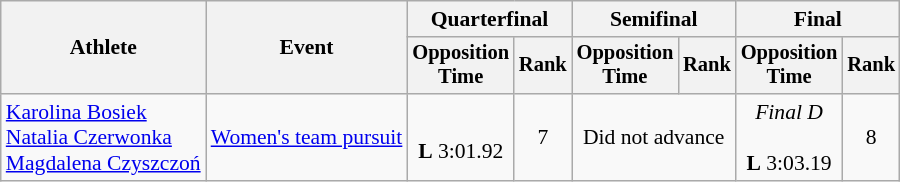<table class="wikitable" style="font-size:90%; text-align:center">
<tr>
<th rowspan=2>Athlete</th>
<th rowspan=2>Event</th>
<th colspan=2>Quarterfinal</th>
<th colspan=2>Semifinal</th>
<th colspan=2>Final</th>
</tr>
<tr style="font-size:95%">
<th>Opposition<br>Time</th>
<th>Rank</th>
<th>Opposition<br>Time</th>
<th>Rank</th>
<th>Opposition<br>Time</th>
<th>Rank</th>
</tr>
<tr>
<td align=left><a href='#'>Karolina Bosiek</a><br><a href='#'>Natalia Czerwonka</a><br><a href='#'>Magdalena Czyszczoń</a></td>
<td align=left><a href='#'>Women's team pursuit</a></td>
<td><br><strong>L</strong> 3:01.92</td>
<td>7</td>
<td colspan=2>Did not advance</td>
<td><em>Final D</em><br><br><strong>L</strong> 3:03.19</td>
<td>8</td>
</tr>
</table>
